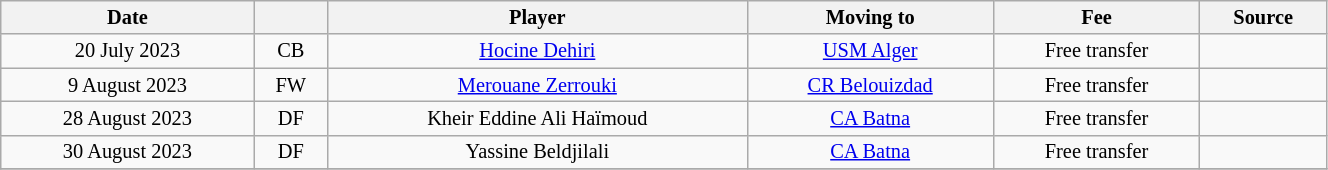<table class="wikitable sortable" style="width:70%; text-align:center; font-size:85%; text-align:centre;">
<tr>
<th>Date</th>
<th></th>
<th>Player</th>
<th>Moving to</th>
<th>Fee</th>
<th>Source</th>
</tr>
<tr>
<td>20 July 2023</td>
<td>CB</td>
<td> <a href='#'>Hocine Dehiri</a></td>
<td><a href='#'>USM Alger</a></td>
<td>Free transfer</td>
<td></td>
</tr>
<tr>
<td>9 August 2023</td>
<td>FW</td>
<td> <a href='#'>Merouane Zerrouki</a></td>
<td><a href='#'>CR Belouizdad</a></td>
<td>Free transfer</td>
<td></td>
</tr>
<tr>
<td>28 August 2023</td>
<td>DF</td>
<td> Kheir Eddine Ali Haïmoud</td>
<td><a href='#'>CA Batna</a></td>
<td>Free transfer</td>
<td></td>
</tr>
<tr>
<td>30 August 2023</td>
<td>DF</td>
<td> Yassine Beldjilali</td>
<td><a href='#'>CA Batna</a></td>
<td>Free transfer</td>
<td></td>
</tr>
<tr>
</tr>
</table>
